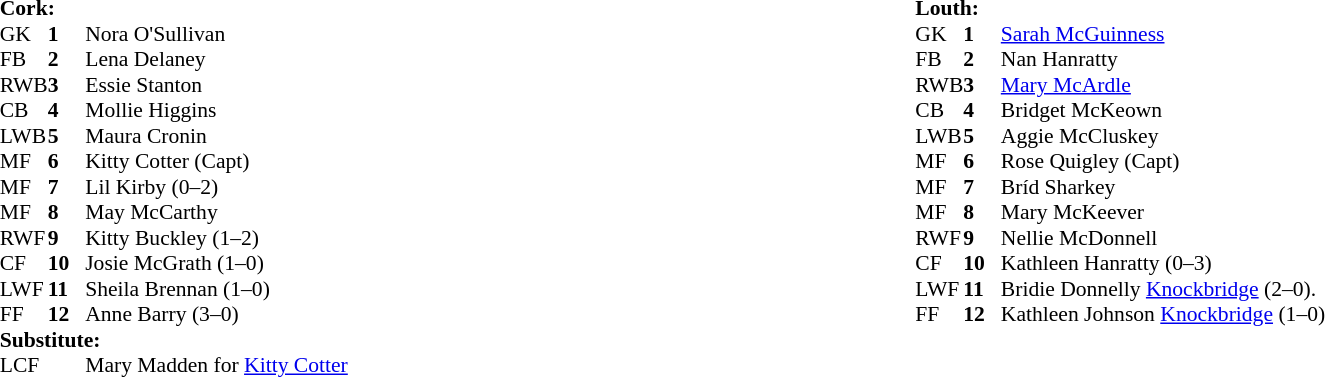<table width="100%">
<tr>
<td valign="top" width="50%"><br><table style="font-size: 90%" cellspacing="0" cellpadding="0" align=center>
<tr>
<td colspan="4"><strong>Cork:</strong></td>
</tr>
<tr>
<th width="25"></th>
<th width="25"></th>
</tr>
<tr>
<td>GK</td>
<td><strong>1</strong></td>
<td>Nora O'Sullivan</td>
</tr>
<tr>
<td>FB</td>
<td><strong>2</strong></td>
<td>Lena Delaney</td>
</tr>
<tr>
<td>RWB</td>
<td><strong>3</strong></td>
<td>Essie Stanton</td>
</tr>
<tr>
<td>CB</td>
<td><strong>4</strong></td>
<td>Mollie Higgins</td>
</tr>
<tr>
<td>LWB</td>
<td><strong>5</strong></td>
<td>Maura Cronin</td>
</tr>
<tr>
<td>MF</td>
<td><strong>6</strong></td>
<td>Kitty Cotter (Capt) </td>
</tr>
<tr>
<td>MF</td>
<td><strong>7</strong></td>
<td>Lil Kirby (0–2)</td>
</tr>
<tr>
<td>MF</td>
<td><strong>8</strong></td>
<td>May McCarthy</td>
</tr>
<tr>
<td>RWF</td>
<td><strong>9</strong></td>
<td>Kitty Buckley (1–2)</td>
</tr>
<tr>
<td>CF</td>
<td><strong>10</strong></td>
<td>Josie McGrath (1–0)</td>
</tr>
<tr>
<td>LWF</td>
<td><strong>11</strong></td>
<td>Sheila Brennan (1–0)</td>
</tr>
<tr>
<td>FF</td>
<td><strong>12</strong></td>
<td>Anne Barry (3–0)</td>
</tr>
<tr>
<td colspan=4><strong>Substitute:</strong></td>
</tr>
<tr>
<td>LCF</td>
<td></td>
<td>Mary Madden for <a href='#'>Kitty Cotter</a> </td>
</tr>
<tr>
</tr>
</table>
</td>
<td valign="top" width="50%"><br><table style="font-size: 90%" cellspacing="0" cellpadding="0" align=center>
<tr>
<td colspan="4"><strong>Louth:</strong></td>
</tr>
<tr>
<th width="25"></th>
<th width="25"></th>
</tr>
<tr>
<td>GK</td>
<td><strong>1</strong></td>
<td><a href='#'>Sarah McGuinness</a> </td>
</tr>
<tr>
<td>FB</td>
<td><strong>2</strong></td>
<td>Nan Hanratty </td>
</tr>
<tr>
<td>RWB</td>
<td><strong>3</strong></td>
<td><a href='#'>Mary McArdle</a> </td>
</tr>
<tr>
<td>CB</td>
<td><strong>4</strong></td>
<td>Bridget McKeown </td>
</tr>
<tr>
<td>LWB</td>
<td><strong>5</strong></td>
<td>Aggie McCluskey </td>
</tr>
<tr>
<td>MF</td>
<td><strong>6</strong></td>
<td>Rose Quigley  (Capt)</td>
</tr>
<tr>
<td>MF</td>
<td><strong>7</strong></td>
<td>Bríd Sharkey </td>
</tr>
<tr>
<td>MF</td>
<td><strong>8</strong></td>
<td>Mary McKeever </td>
</tr>
<tr>
<td>RWF</td>
<td><strong>9</strong></td>
<td>Nellie McDonnell </td>
</tr>
<tr>
<td>CF</td>
<td><strong>10</strong></td>
<td>Kathleen Hanratty  (0–3)</td>
</tr>
<tr>
<td>LWF</td>
<td><strong>11</strong></td>
<td>Bridie Donnelly <a href='#'>Knockbridge</a> (2–0).</td>
</tr>
<tr>
<td>FF</td>
<td><strong>12</strong></td>
<td>Kathleen Johnson <a href='#'>Knockbridge</a> (1–0)</td>
</tr>
<tr>
</tr>
</table>
</td>
</tr>
</table>
